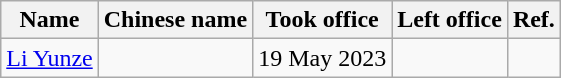<table class="wikitable">
<tr>
<th>Name</th>
<th>Chinese name</th>
<th>Took office</th>
<th>Left office</th>
<th>Ref.</th>
</tr>
<tr>
<td><a href='#'>Li Yunze</a></td>
<td></td>
<td>19 May 2023</td>
<td></td>
<td></td>
</tr>
</table>
